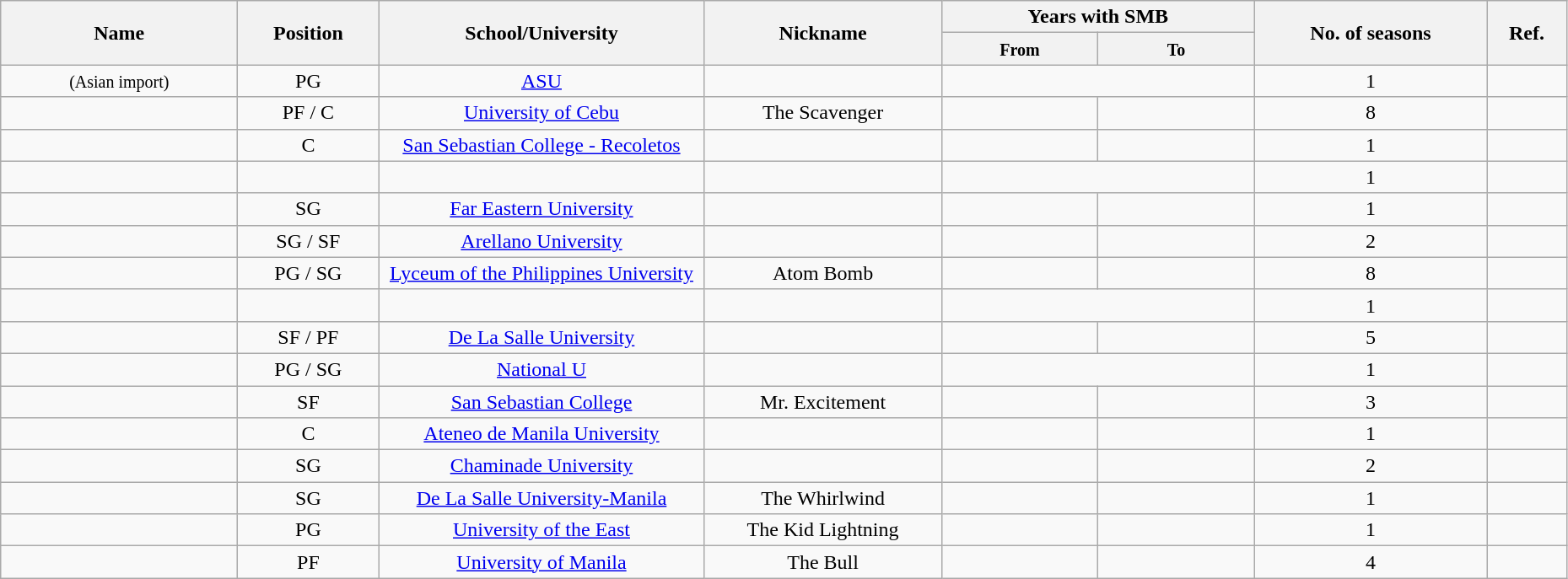<table class="wikitable sortable" style="text-align:center" width="98%">
<tr>
<th style="width:180px;" rowspan="2">Name</th>
<th rowspan="2">Position</th>
<th style="width:250px;" rowspan="2">School/University</th>
<th style="width:180px;" rowspan="2">Nickname</th>
<th style="width:180px; text-align:center;" colspan="2">Years with SMB</th>
<th rowspan="2">No. of seasons</th>
<th rowspan="2"; class=unsortable>Ref.</th>
</tr>
<tr>
<th style="width:10%; text-align:center;"><small>From</small></th>
<th style="width:10%; text-align:center;"><small>To</small></th>
</tr>
<tr>
<td> <small>(Asian import)</small></td>
<td>PG</td>
<td><a href='#'>ASU</a></td>
<td></td>
<td colspan="2"></td>
<td>1</td>
<td></td>
</tr>
<tr>
<td></td>
<td>PF / C</td>
<td><a href='#'>University of Cebu</a></td>
<td>The Scavenger</td>
<td></td>
<td></td>
<td>8</td>
<td></td>
</tr>
<tr>
<td></td>
<td>C</td>
<td><a href='#'>San Sebastian College - Recoletos</a></td>
<td></td>
<td></td>
<td></td>
<td>1</td>
<td></td>
</tr>
<tr>
<td></td>
<td></td>
<td></td>
<td></td>
<td colspan="2"></td>
<td>1</td>
<td></td>
</tr>
<tr>
<td></td>
<td>SG</td>
<td><a href='#'>Far Eastern University</a></td>
<td></td>
<td></td>
<td></td>
<td>1</td>
<td></td>
</tr>
<tr>
<td></td>
<td>SG / SF</td>
<td><a href='#'>Arellano University</a></td>
<td></td>
<td></td>
<td></td>
<td>2</td>
<td></td>
</tr>
<tr>
<td></td>
<td>PG / SG</td>
<td><a href='#'>Lyceum of the Philippines University</a></td>
<td>Atom Bomb</td>
<td></td>
<td></td>
<td>8</td>
<td></td>
</tr>
<tr>
<td></td>
<td></td>
<td></td>
<td></td>
<td colspan="2"></td>
<td>1</td>
<td></td>
</tr>
<tr>
<td></td>
<td>SF / PF</td>
<td><a href='#'>De La Salle University</a></td>
<td></td>
<td></td>
<td></td>
<td>5</td>
<td></td>
</tr>
<tr>
<td></td>
<td>PG / SG</td>
<td><a href='#'>National U</a></td>
<td></td>
<td colspan="2"></td>
<td>1</td>
<td></td>
</tr>
<tr>
<td></td>
<td>SF</td>
<td><a href='#'>San Sebastian College</a></td>
<td>Mr. Excitement</td>
<td></td>
<td></td>
<td>3</td>
<td></td>
</tr>
<tr>
<td></td>
<td>C</td>
<td><a href='#'>Ateneo de Manila University</a></td>
<td></td>
<td></td>
<td></td>
<td>1</td>
<td></td>
</tr>
<tr>
<td></td>
<td>SG</td>
<td><a href='#'>Chaminade University</a></td>
<td></td>
<td></td>
<td></td>
<td>2</td>
<td></td>
</tr>
<tr>
<td></td>
<td>SG</td>
<td><a href='#'>De La Salle University-Manila</a></td>
<td>The Whirlwind</td>
<td></td>
<td></td>
<td>1</td>
<td></td>
</tr>
<tr>
<td></td>
<td>PG</td>
<td><a href='#'>University of the East</a></td>
<td>The Kid Lightning</td>
<td></td>
<td></td>
<td>1</td>
<td></td>
</tr>
<tr>
<td></td>
<td>PF</td>
<td><a href='#'>University of Manila</a></td>
<td>The Bull</td>
<td></td>
<td></td>
<td>4</td>
<td></td>
</tr>
</table>
